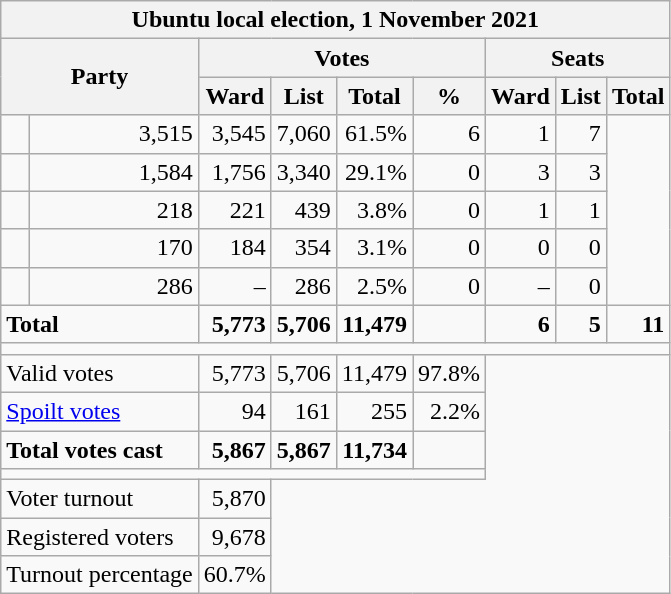<table class=wikitable style="text-align:right">
<tr>
<th colspan="9" align="center">Ubuntu local election, 1 November 2021</th>
</tr>
<tr>
<th rowspan="2" colspan="2">Party</th>
<th colspan="4" align="center">Votes</th>
<th colspan="3" align="center">Seats</th>
</tr>
<tr>
<th>Ward</th>
<th>List</th>
<th>Total</th>
<th>%</th>
<th>Ward</th>
<th>List</th>
<th>Total</th>
</tr>
<tr>
<td></td>
<td>3,515</td>
<td>3,545</td>
<td>7,060</td>
<td>61.5%</td>
<td>6</td>
<td>1</td>
<td>7</td>
</tr>
<tr>
<td></td>
<td>1,584</td>
<td>1,756</td>
<td>3,340</td>
<td>29.1%</td>
<td>0</td>
<td>3</td>
<td>3</td>
</tr>
<tr>
<td></td>
<td>218</td>
<td>221</td>
<td>439</td>
<td>3.8%</td>
<td>0</td>
<td>1</td>
<td>1</td>
</tr>
<tr>
<td></td>
<td>170</td>
<td>184</td>
<td>354</td>
<td>3.1%</td>
<td>0</td>
<td>0</td>
<td>0</td>
</tr>
<tr>
<td></td>
<td>286</td>
<td>–</td>
<td>286</td>
<td>2.5%</td>
<td>0</td>
<td>–</td>
<td>0</td>
</tr>
<tr>
<td colspan="2" style="text-align:left"><strong>Total</strong></td>
<td><strong>5,773</strong></td>
<td><strong>5,706</strong></td>
<td><strong>11,479</strong></td>
<td></td>
<td><strong>6</strong></td>
<td><strong>5</strong></td>
<td><strong>11</strong></td>
</tr>
<tr>
<td colspan="9"></td>
</tr>
<tr>
<td colspan="2" style="text-align:left">Valid votes</td>
<td>5,773</td>
<td>5,706</td>
<td>11,479</td>
<td>97.8%</td>
</tr>
<tr>
<td colspan="2" style="text-align:left"><a href='#'>Spoilt votes</a></td>
<td>94</td>
<td>161</td>
<td>255</td>
<td>2.2%</td>
</tr>
<tr>
<td colspan="2" style="text-align:left"><strong>Total votes cast</strong></td>
<td><strong>5,867</strong></td>
<td><strong>5,867</strong></td>
<td><strong>11,734</strong></td>
<td></td>
</tr>
<tr>
<td colspan="6"></td>
</tr>
<tr>
<td colspan="2" style="text-align:left">Voter turnout</td>
<td>5,870</td>
</tr>
<tr>
<td colspan="2" style="text-align:left">Registered voters</td>
<td>9,678</td>
</tr>
<tr>
<td colspan="2" style="text-align:left">Turnout percentage</td>
<td>60.7%</td>
</tr>
</table>
